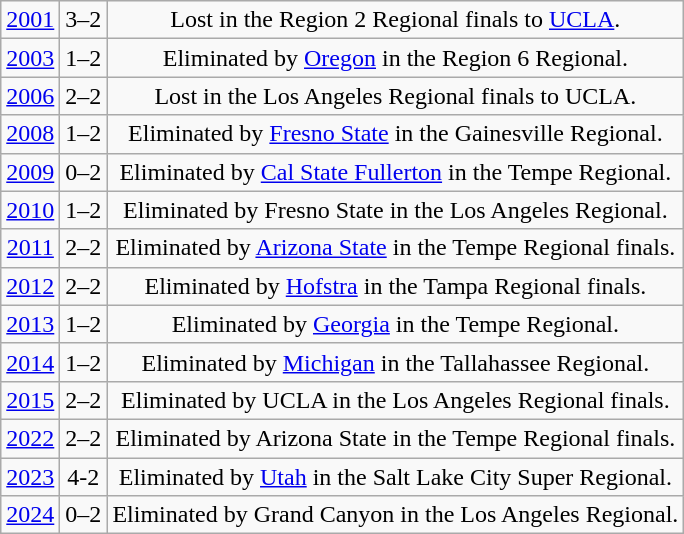<table class="wikitable" style="text-align: center;">
<tr>
<td><a href='#'>2001</a></td>
<td>3–2</td>
<td>Lost in the Region 2 Regional finals to <a href='#'>UCLA</a>.</td>
</tr>
<tr>
<td><a href='#'>2003</a></td>
<td>1–2</td>
<td>Eliminated by <a href='#'>Oregon</a> in the Region 6 Regional.</td>
</tr>
<tr>
<td><a href='#'>2006</a></td>
<td>2–2</td>
<td>Lost in the Los Angeles Regional finals to UCLA.</td>
</tr>
<tr>
<td><a href='#'>2008</a></td>
<td>1–2</td>
<td>Eliminated by <a href='#'>Fresno State</a> in the Gainesville Regional.</td>
</tr>
<tr>
<td><a href='#'>2009</a></td>
<td>0–2</td>
<td>Eliminated by <a href='#'>Cal State Fullerton</a> in the Tempe Regional.</td>
</tr>
<tr>
<td><a href='#'>2010</a></td>
<td>1–2</td>
<td>Eliminated by Fresno State in the Los Angeles Regional.</td>
</tr>
<tr>
<td><a href='#'>2011</a></td>
<td>2–2</td>
<td>Eliminated by <a href='#'>Arizona State</a> in the Tempe Regional finals.</td>
</tr>
<tr>
<td><a href='#'>2012</a></td>
<td>2–2</td>
<td>Eliminated by <a href='#'>Hofstra</a> in the Tampa Regional finals.</td>
</tr>
<tr>
<td><a href='#'>2013</a></td>
<td>1–2</td>
<td>Eliminated by <a href='#'>Georgia</a> in the Tempe Regional.</td>
</tr>
<tr>
<td><a href='#'>2014</a></td>
<td>1–2</td>
<td>Eliminated by <a href='#'>Michigan</a> in the Tallahassee Regional.</td>
</tr>
<tr>
<td><a href='#'>2015</a></td>
<td>2–2</td>
<td>Eliminated by UCLA in the Los Angeles Regional finals.</td>
</tr>
<tr>
<td><a href='#'>2022</a></td>
<td>2–2</td>
<td>Eliminated by Arizona State in the Tempe Regional finals.</td>
</tr>
<tr>
<td><a href='#'>2023</a></td>
<td>4-2</td>
<td>Eliminated by <a href='#'>Utah</a> in the Salt Lake City Super Regional.</td>
</tr>
<tr>
<td><a href='#'>2024</a></td>
<td>0–2</td>
<td>Eliminated by Grand Canyon in the Los Angeles Regional.</td>
</tr>
</table>
